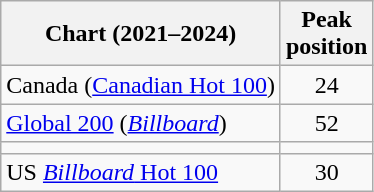<table class="wikitable sortable">
<tr>
<th scope="col">Chart (2021–2024)</th>
<th scope="col">Peak<br>position</th>
</tr>
<tr>
<td align="left">Canada (<a href='#'>Canadian Hot 100</a>)</td>
<td style="text-align:center;">24</td>
</tr>
<tr>
<td><a href='#'>Global 200</a> (<em><a href='#'>Billboard</a></em>)</td>
<td style="text-align:center;">52</td>
</tr>
<tr>
<td></td>
</tr>
<tr>
<td align="left">US <a href='#'><em>Billboard</em> Hot 100</a></td>
<td style="text-align:center;">30</td>
</tr>
</table>
